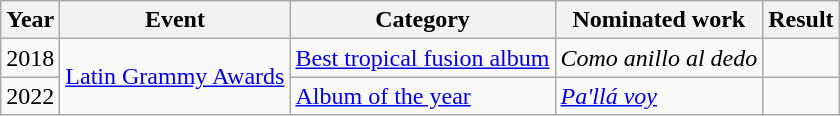<table class="wikitable">
<tr>
<th>Year</th>
<th>Event</th>
<th>Category</th>
<th>Nominated work</th>
<th>Result</th>
</tr>
<tr>
<td>2018</td>
<td rowspan="2"><a href='#'>Latin Grammy Awards</a></td>
<td><a href='#'>Best tropical fusion album</a></td>
<td><em>Como anillo al dedo</em></td>
<td></td>
</tr>
<tr>
<td>2022</td>
<td><a href='#'>Album of the year</a></td>
<td><em><a href='#'>Pa'llá voy</a></em></td>
<td></td>
</tr>
</table>
